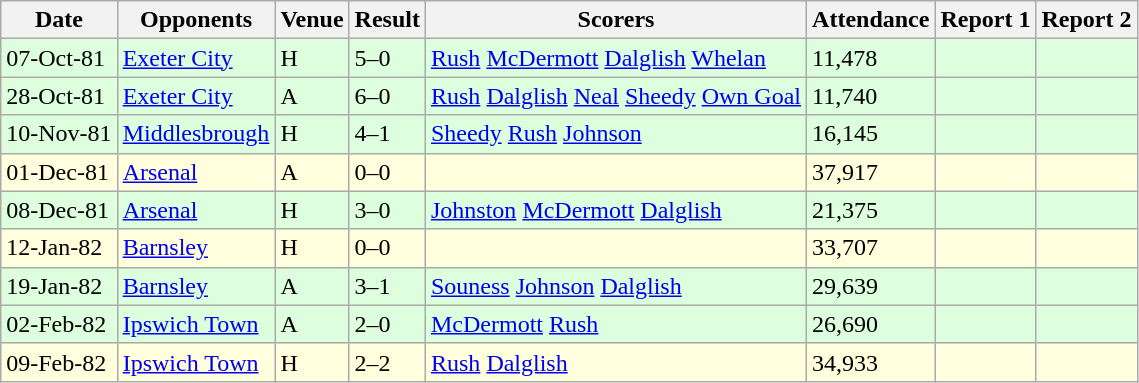<table class=wikitable>
<tr>
<th>Date</th>
<th>Opponents</th>
<th>Venue</th>
<th>Result</th>
<th>Scorers</th>
<th>Attendance</th>
<th>Report 1</th>
<th>Report 2</th>
</tr>
<tr bgcolor="#ddffdd">
<td>07-Oct-81</td>
<td><a href='#'>Exeter City</a></td>
<td>H</td>
<td>5–0</td>
<td><a href='#'>Rush</a>  <a href='#'>McDermott</a>  <a href='#'>Dalglish</a>  <a href='#'>Whelan</a> </td>
<td>11,478</td>
<td></td>
<td></td>
</tr>
<tr bgcolor="#ddffdd">
<td>28-Oct-81</td>
<td><a href='#'>Exeter City</a></td>
<td>A</td>
<td>6–0</td>
<td><a href='#'>Rush</a>  <a href='#'>Dalglish</a>  <a href='#'>Neal</a>  <a href='#'>Sheedy</a>  <a href='#'>Own Goal</a> </td>
<td>11,740</td>
<td></td>
<td></td>
</tr>
<tr bgcolor="#ddffdd">
<td>10-Nov-81</td>
<td><a href='#'>Middlesbrough</a></td>
<td>H</td>
<td>4–1</td>
<td><a href='#'>Sheedy</a>  <a href='#'>Rush</a>  <a href='#'>Johnson</a> </td>
<td>16,145</td>
<td></td>
<td></td>
</tr>
<tr bgcolor="#ffffdd">
<td>01-Dec-81</td>
<td><a href='#'>Arsenal</a></td>
<td>A</td>
<td>0–0</td>
<td></td>
<td>37,917</td>
<td></td>
<td></td>
</tr>
<tr bgcolor="#ddffdd">
<td>08-Dec-81</td>
<td><a href='#'>Arsenal</a></td>
<td>H</td>
<td>3–0</td>
<td><a href='#'>Johnston</a>   <a href='#'>McDermott</a>  <a href='#'>Dalglish</a> </td>
<td>21,375</td>
<td></td>
<td></td>
</tr>
<tr bgcolor="#ffffdd">
<td>12-Jan-82</td>
<td><a href='#'>Barnsley</a></td>
<td>H</td>
<td>0–0</td>
<td></td>
<td>33,707</td>
<td></td>
<td></td>
</tr>
<tr bgcolor="#ddffdd">
<td>19-Jan-82</td>
<td><a href='#'>Barnsley</a></td>
<td>A</td>
<td>3–1</td>
<td><a href='#'>Souness</a>  <a href='#'>Johnson</a>  <a href='#'>Dalglish</a> </td>
<td>29,639</td>
<td></td>
<td></td>
</tr>
<tr bgcolor="#ddffdd">
<td>02-Feb-82</td>
<td><a href='#'>Ipswich Town</a></td>
<td>A</td>
<td>2–0</td>
<td><a href='#'>McDermott</a>  <a href='#'>Rush</a> </td>
<td>26,690</td>
<td></td>
<td></td>
</tr>
<tr bgcolor="#ffffdd">
<td>09-Feb-82</td>
<td><a href='#'>Ipswich Town</a></td>
<td>H</td>
<td>2–2</td>
<td><a href='#'>Rush</a>  <a href='#'>Dalglish</a> </td>
<td>34,933</td>
<td></td>
<td></td>
</tr>
</table>
